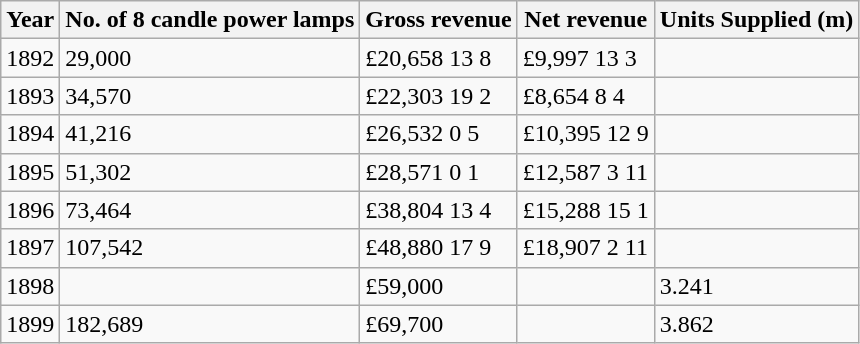<table class="wikitable">
<tr>
<th>Year</th>
<th>No. of 8 candle power lamps</th>
<th>Gross revenue</th>
<th>Net revenue</th>
<th>Units Supplied (m)</th>
</tr>
<tr>
<td>1892</td>
<td>29,000</td>
<td>£20,658 13 8</td>
<td>£9,997 13 3</td>
<td></td>
</tr>
<tr>
<td>1893</td>
<td>34,570</td>
<td>£22,303 19 2</td>
<td>£8,654 8 4</td>
<td></td>
</tr>
<tr>
<td>1894</td>
<td>41,216</td>
<td>£26,532 0 5</td>
<td>£10,395 12 9</td>
<td></td>
</tr>
<tr>
<td>1895</td>
<td>51,302</td>
<td>£28,571 0 1</td>
<td>£12,587 3 11</td>
<td></td>
</tr>
<tr>
<td>1896</td>
<td>73,464</td>
<td>£38,804 13 4</td>
<td>£15,288 15 1</td>
<td></td>
</tr>
<tr>
<td>1897</td>
<td>107,542</td>
<td>£48,880 17 9</td>
<td>£18,907 2 11</td>
<td></td>
</tr>
<tr>
<td>1898</td>
<td></td>
<td>£59,000</td>
<td></td>
<td>3.241</td>
</tr>
<tr>
<td>1899</td>
<td>182,689</td>
<td>£69,700</td>
<td></td>
<td>3.862</td>
</tr>
</table>
